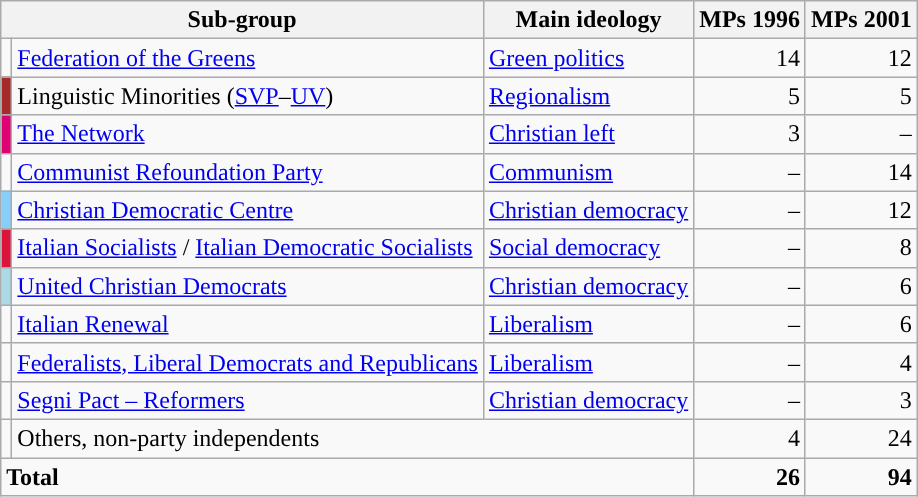<table class="wikitable" style="font-size:100%">
<tr>
<th colspan=2>Sub-group</th>
<th>Main ideology</th>
<th>MPs 1996</th>
<th>MPs 2001</th>
</tr>
<tr>
<td></td>
<td><a href='#'>Federation of the Greens</a></td>
<td><a href='#'>Green politics</a></td>
<td align=right>14</td>
<td align=right>12</td>
</tr>
<tr>
<td bgcolor="brown"></td>
<td>Linguistic Minorities (<a href='#'>SVP</a>–<a href='#'>UV</a>)</td>
<td><a href='#'>Regionalism</a></td>
<td align=right>5</td>
<td align=right>5</td>
</tr>
<tr>
<td bgcolor="#DF0174"></td>
<td><a href='#'>The Network</a></td>
<td><a href='#'>Christian left</a></td>
<td align=right>3</td>
<td align=right>–</td>
</tr>
<tr>
<td></td>
<td><a href='#'>Communist Refoundation Party</a></td>
<td><a href='#'>Communism</a></td>
<td align=right>–</td>
<td align=right>14</td>
</tr>
<tr>
<td bgcolor="lightskyblue"></td>
<td><a href='#'>Christian Democratic Centre</a></td>
<td><a href='#'>Christian democracy</a></td>
<td align=right>–</td>
<td align=right>12</td>
</tr>
<tr>
<td bgcolor="#DC143C"></td>
<td><a href='#'>Italian Socialists</a> / <a href='#'>Italian Democratic Socialists</a></td>
<td><a href='#'>Social democracy</a></td>
<td align=right>–</td>
<td align=right>8</td>
</tr>
<tr>
<td bgcolor="lightblue"></td>
<td><a href='#'>United Christian Democrats</a></td>
<td><a href='#'>Christian democracy</a></td>
<td align=right>–</td>
<td align=right>6</td>
</tr>
<tr>
<td></td>
<td><a href='#'>Italian Renewal</a></td>
<td><a href='#'>Liberalism</a></td>
<td align=right>–</td>
<td align=right>6</td>
</tr>
<tr>
<td></td>
<td><a href='#'>Federalists, Liberal Democrats and Republicans</a></td>
<td><a href='#'>Liberalism</a></td>
<td align=right>–</td>
<td align=right>4</td>
</tr>
<tr>
<td></td>
<td><a href='#'>Segni Pact – Reformers</a></td>
<td><a href='#'>Christian democracy</a></td>
<td align=right>–</td>
<td align=right>3</td>
</tr>
<tr>
<td></td>
<td colspan=2>Others, non-party independents</td>
<td align=right>4</td>
<td align=right>24</td>
</tr>
<tr>
<td colspan=3><strong>Total</strong></td>
<td align=right><strong>26</strong></td>
<td align=right><strong>94</strong></td>
</tr>
</table>
